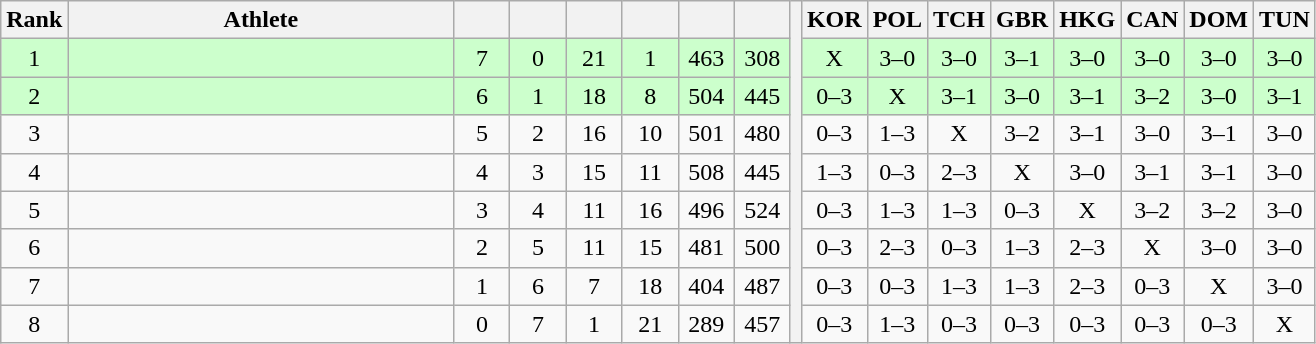<table class="wikitable" style="text-align:center">
<tr>
<th>Rank</th>
<th width=250>Athlete</th>
<th width=30></th>
<th width=30></th>
<th width=30></th>
<th width=30></th>
<th width=30></th>
<th width=30></th>
<th rowspan=9></th>
<th width=30>KOR</th>
<th width=30>POL</th>
<th width=30>TCH</th>
<th width=30>GBR</th>
<th width=30>HKG</th>
<th width=30>CAN</th>
<th width=30>DOM</th>
<th width=30>TUN</th>
</tr>
<tr style="background-color:#ccffcc;">
<td>1</td>
<td align=left></td>
<td>7</td>
<td>0</td>
<td>21</td>
<td>1</td>
<td>463</td>
<td>308</td>
<td>X</td>
<td>3–0</td>
<td>3–0</td>
<td>3–1</td>
<td>3–0</td>
<td>3–0</td>
<td>3–0</td>
<td>3–0</td>
</tr>
<tr style="background-color:#ccffcc;">
<td>2</td>
<td align=left></td>
<td>6</td>
<td>1</td>
<td>18</td>
<td>8</td>
<td>504</td>
<td>445</td>
<td>0–3</td>
<td>X</td>
<td>3–1</td>
<td>3–0</td>
<td>3–1</td>
<td>3–2</td>
<td>3–0</td>
<td>3–1</td>
</tr>
<tr>
<td>3</td>
<td align=left></td>
<td>5</td>
<td>2</td>
<td>16</td>
<td>10</td>
<td>501</td>
<td>480</td>
<td>0–3</td>
<td>1–3</td>
<td>X</td>
<td>3–2</td>
<td>3–1</td>
<td>3–0</td>
<td>3–1</td>
<td>3–0</td>
</tr>
<tr>
<td>4</td>
<td align=left></td>
<td>4</td>
<td>3</td>
<td>15</td>
<td>11</td>
<td>508</td>
<td>445</td>
<td>1–3</td>
<td>0–3</td>
<td>2–3</td>
<td>X</td>
<td>3–0</td>
<td>3–1</td>
<td>3–1</td>
<td>3–0</td>
</tr>
<tr>
<td>5</td>
<td align=left></td>
<td>3</td>
<td>4</td>
<td>11</td>
<td>16</td>
<td>496</td>
<td>524</td>
<td>0–3</td>
<td>1–3</td>
<td>1–3</td>
<td>0–3</td>
<td>X</td>
<td>3–2</td>
<td>3–2</td>
<td>3–0</td>
</tr>
<tr>
<td>6</td>
<td align=left></td>
<td>2</td>
<td>5</td>
<td>11</td>
<td>15</td>
<td>481</td>
<td>500</td>
<td>0–3</td>
<td>2–3</td>
<td>0–3</td>
<td>1–3</td>
<td>2–3</td>
<td>X</td>
<td>3–0</td>
<td>3–0</td>
</tr>
<tr>
<td>7</td>
<td align=left></td>
<td>1</td>
<td>6</td>
<td>7</td>
<td>18</td>
<td>404</td>
<td>487</td>
<td>0–3</td>
<td>0–3</td>
<td>1–3</td>
<td>1–3</td>
<td>2–3</td>
<td>0–3</td>
<td>X</td>
<td>3–0</td>
</tr>
<tr>
<td>8</td>
<td align=left></td>
<td>0</td>
<td>7</td>
<td>1</td>
<td>21</td>
<td>289</td>
<td>457</td>
<td>0–3</td>
<td>1–3</td>
<td>0–3</td>
<td>0–3</td>
<td>0–3</td>
<td>0–3</td>
<td>0–3</td>
<td>X</td>
</tr>
</table>
